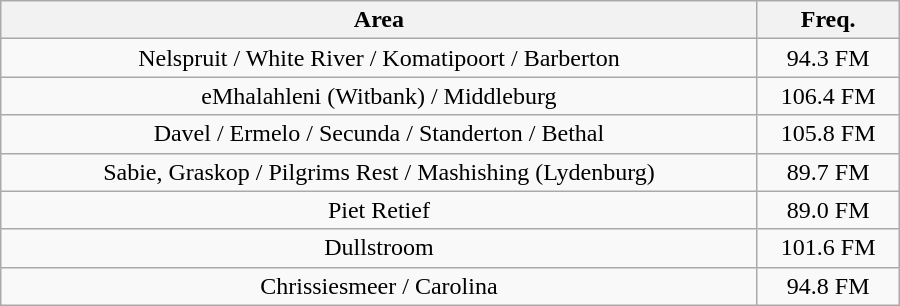<table class="wikitable sortable" style="text-align:center; width:600px; height:200px;">
<tr>
<th>Area</th>
<th>Freq.</th>
</tr>
<tr>
<td>Nelspruit / White River / Komatipoort / Barberton</td>
<td>94.3 FM</td>
</tr>
<tr>
<td>eMhalahleni (Witbank) / Middleburg</td>
<td>106.4 FM</td>
</tr>
<tr>
<td>Davel / Ermelo / Secunda / Standerton / Bethal</td>
<td>105.8 FM</td>
</tr>
<tr>
<td>Sabie, Graskop / Pilgrims Rest / Mashishing (Lydenburg)</td>
<td>89.7 FM</td>
</tr>
<tr>
<td>Piet Retief</td>
<td>89.0 FM</td>
</tr>
<tr>
<td>Dullstroom</td>
<td>101.6 FM</td>
</tr>
<tr>
<td>Chrissiesmeer / Carolina</td>
<td>94.8 FM</td>
</tr>
</table>
